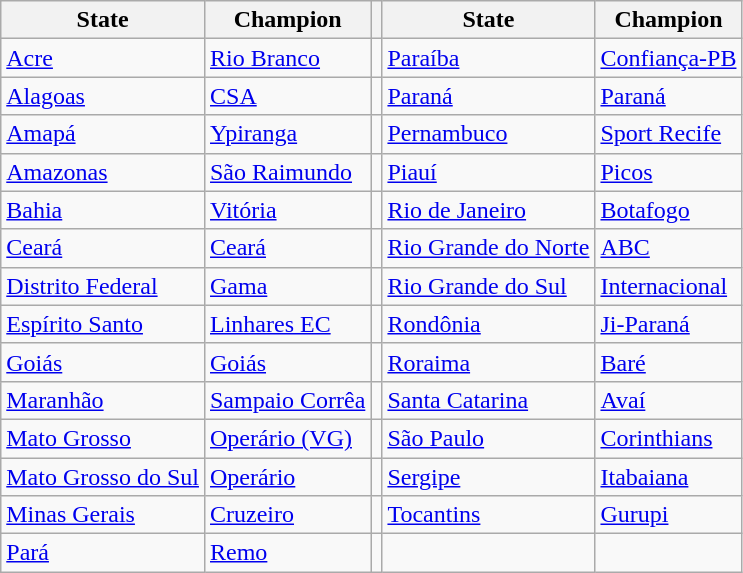<table class="wikitable">
<tr>
<th>State</th>
<th>Champion</th>
<th></th>
<th>State</th>
<th>Champion</th>
</tr>
<tr>
<td><a href='#'>Acre</a></td>
<td><a href='#'>Rio Branco</a></td>
<td></td>
<td><a href='#'>Paraíba</a></td>
<td><a href='#'>Confiança-PB</a></td>
</tr>
<tr>
<td><a href='#'>Alagoas</a></td>
<td><a href='#'>CSA</a></td>
<td></td>
<td><a href='#'>Paraná</a></td>
<td><a href='#'>Paraná</a></td>
</tr>
<tr>
<td><a href='#'>Amapá</a></td>
<td><a href='#'>Ypiranga</a></td>
<td></td>
<td><a href='#'>Pernambuco</a></td>
<td><a href='#'>Sport Recife</a></td>
</tr>
<tr>
<td><a href='#'>Amazonas</a></td>
<td><a href='#'>São Raimundo</a></td>
<td></td>
<td><a href='#'>Piauí</a></td>
<td><a href='#'>Picos</a></td>
</tr>
<tr>
<td><a href='#'>Bahia</a></td>
<td><a href='#'>Vitória</a></td>
<td></td>
<td><a href='#'>Rio de Janeiro</a></td>
<td><a href='#'>Botafogo</a></td>
</tr>
<tr>
<td><a href='#'>Ceará</a></td>
<td><a href='#'>Ceará</a></td>
<td></td>
<td><a href='#'>Rio Grande do Norte</a></td>
<td><a href='#'>ABC</a></td>
</tr>
<tr>
<td><a href='#'>Distrito Federal</a></td>
<td><a href='#'>Gama</a></td>
<td></td>
<td><a href='#'>Rio Grande do Sul</a></td>
<td><a href='#'>Internacional</a></td>
</tr>
<tr>
<td><a href='#'>Espírito Santo</a></td>
<td><a href='#'>Linhares EC</a></td>
<td></td>
<td><a href='#'>Rondônia</a></td>
<td><a href='#'>Ji-Paraná</a></td>
</tr>
<tr>
<td><a href='#'>Goiás</a></td>
<td><a href='#'>Goiás</a></td>
<td></td>
<td><a href='#'>Roraima</a></td>
<td><a href='#'>Baré</a></td>
</tr>
<tr>
<td><a href='#'>Maranhão</a></td>
<td><a href='#'>Sampaio Corrêa</a></td>
<td></td>
<td><a href='#'>Santa Catarina</a></td>
<td><a href='#'>Avaí</a></td>
</tr>
<tr>
<td><a href='#'>Mato Grosso</a></td>
<td><a href='#'>Operário (VG)</a></td>
<td></td>
<td><a href='#'>São Paulo</a></td>
<td><a href='#'>Corinthians</a></td>
</tr>
<tr>
<td><a href='#'>Mato Grosso do Sul</a></td>
<td><a href='#'>Operário</a></td>
<td></td>
<td><a href='#'>Sergipe</a></td>
<td><a href='#'>Itabaiana</a></td>
</tr>
<tr>
<td><a href='#'>Minas Gerais</a></td>
<td><a href='#'>Cruzeiro</a></td>
<td></td>
<td><a href='#'>Tocantins</a></td>
<td><a href='#'>Gurupi</a></td>
</tr>
<tr>
<td><a href='#'>Pará</a></td>
<td><a href='#'>Remo</a></td>
<td></td>
<td></td>
<td></td>
</tr>
</table>
